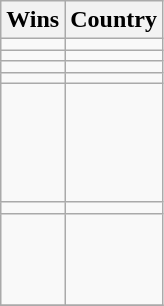<table class="wikitable">
<tr>
<th>Wins</th>
<th>Country</th>
</tr>
<tr>
<td></td>
<td></td>
</tr>
<tr>
<td></td>
<td></td>
</tr>
<tr>
<td></td>
<td></td>
</tr>
<tr>
<td></td>
<td></td>
</tr>
<tr>
<td></td>
<td> <br>  <br>  <br> <br> </td>
</tr>
<tr>
<td></td>
<td></td>
</tr>
<tr>
<td></td>
<td> <br>  <br>  <br> </td>
</tr>
<tr>
</tr>
</table>
